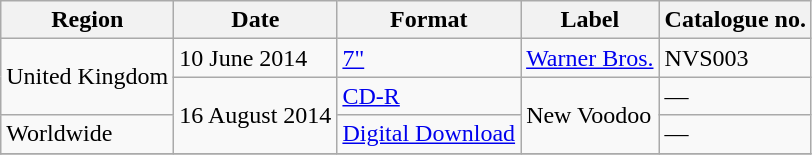<table class=wikitable>
<tr>
<th>Region</th>
<th>Date</th>
<th>Format</th>
<th>Label</th>
<th>Catalogue no.</th>
</tr>
<tr>
<td rowspan="2">United Kingdom</td>
<td>10 June 2014</td>
<td><a href='#'>7"</a></td>
<td><a href='#'>Warner Bros.</a></td>
<td>NVS003</td>
</tr>
<tr>
<td rowspan="2">16 August 2014</td>
<td><a href='#'>CD-R</a></td>
<td rowspan="2">New Voodoo</td>
<td>—</td>
</tr>
<tr>
<td>Worldwide</td>
<td><a href='#'>Digital Download</a></td>
<td>—</td>
</tr>
<tr>
</tr>
</table>
